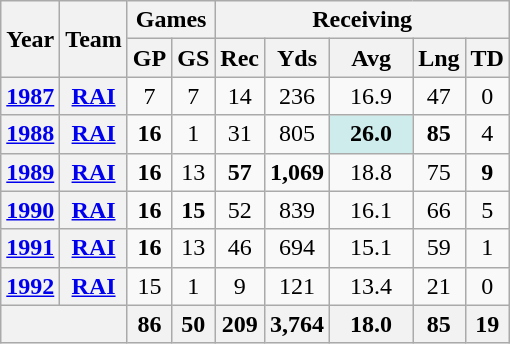<table class="wikitable" style="text-align:center">
<tr>
<th rowspan="2">Year</th>
<th rowspan="2">Team</th>
<th colspan="2">Games</th>
<th colspan="5">Receiving</th>
</tr>
<tr>
<th>GP</th>
<th>GS</th>
<th>Rec</th>
<th>Yds</th>
<th>Avg</th>
<th>Lng</th>
<th>TD</th>
</tr>
<tr>
<th><a href='#'>1987</a></th>
<th><a href='#'>RAI</a></th>
<td>7</td>
<td>7</td>
<td>14</td>
<td>236</td>
<td>16.9</td>
<td>47</td>
<td>0</td>
</tr>
<tr>
<th><a href='#'>1988</a></th>
<th><a href='#'>RAI</a></th>
<td><strong>16</strong></td>
<td>1</td>
<td>31</td>
<td>805</td>
<td style="background:#cfecec; width:3em;"><strong>26.0</strong></td>
<td><strong>85</strong></td>
<td>4</td>
</tr>
<tr>
<th><a href='#'>1989</a></th>
<th><a href='#'>RAI</a></th>
<td><strong>16</strong></td>
<td>13</td>
<td><strong>57</strong></td>
<td><strong>1,069</strong></td>
<td>18.8</td>
<td>75</td>
<td><strong>9</strong></td>
</tr>
<tr>
<th><a href='#'>1990</a></th>
<th><a href='#'>RAI</a></th>
<td><strong>16</strong></td>
<td><strong>15</strong></td>
<td>52</td>
<td>839</td>
<td>16.1</td>
<td>66</td>
<td>5</td>
</tr>
<tr>
<th><a href='#'>1991</a></th>
<th><a href='#'>RAI</a></th>
<td><strong>16</strong></td>
<td>13</td>
<td>46</td>
<td>694</td>
<td>15.1</td>
<td>59</td>
<td>1</td>
</tr>
<tr>
<th><a href='#'>1992</a></th>
<th><a href='#'>RAI</a></th>
<td>15</td>
<td>1</td>
<td>9</td>
<td>121</td>
<td>13.4</td>
<td>21</td>
<td>0</td>
</tr>
<tr>
<th colspan="2"></th>
<th>86</th>
<th>50</th>
<th>209</th>
<th>3,764</th>
<th>18.0</th>
<th>85</th>
<th>19</th>
</tr>
</table>
